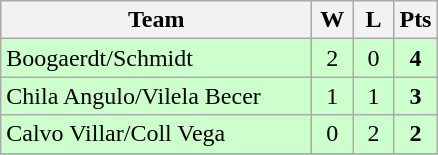<table class="wikitable" style="text-align:center;">
<tr>
<th width=200>Team</th>
<th width=20>W</th>
<th width=20>L</th>
<th width=20>Pts</th>
</tr>
<tr bgcolor="#ccffcc">
<td align="left"> Boogaerdt/Schmidt</td>
<td>2</td>
<td>0</td>
<td><strong>4</strong></td>
</tr>
<tr bgcolor="#ccffcc">
<td align="left"> Chila Angulo/Vilela Becer</td>
<td>1</td>
<td>1</td>
<td><strong>3</strong></td>
</tr>
<tr bgcolor="#ccffcc">
<td align="left"> Calvo Villar/Coll Vega</td>
<td>0</td>
<td>2</td>
<td><strong>2</strong></td>
</tr>
<tr>
</tr>
</table>
